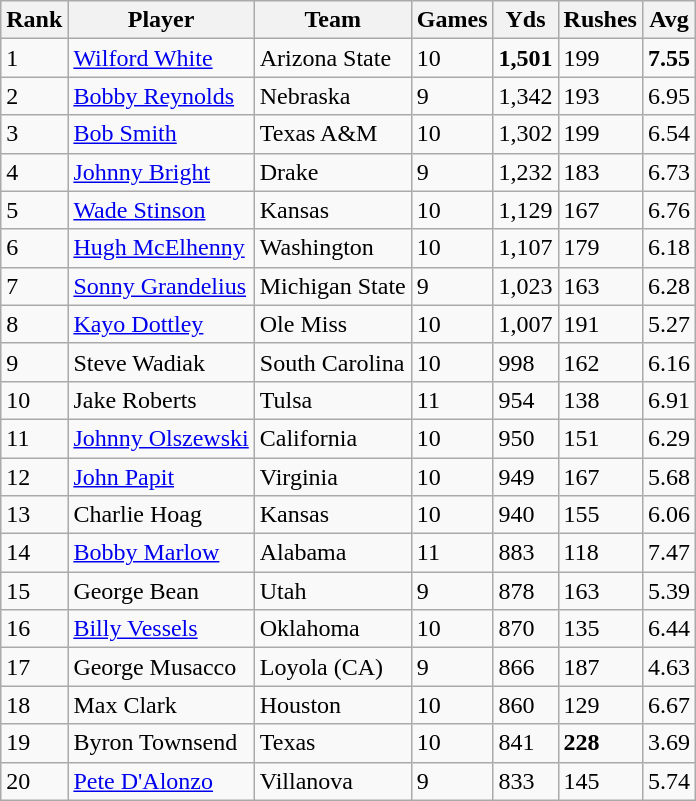<table class="wikitable sortable">
<tr>
<th>Rank</th>
<th>Player</th>
<th>Team</th>
<th>Games</th>
<th>Yds</th>
<th>Rushes</th>
<th>Avg</th>
</tr>
<tr>
<td>1</td>
<td><a href='#'>Wilford White</a></td>
<td>Arizona State</td>
<td>10</td>
<td><strong>1,501</strong></td>
<td>199</td>
<td><strong>7.55</strong></td>
</tr>
<tr>
<td>2</td>
<td><a href='#'>Bobby Reynolds</a></td>
<td>Nebraska</td>
<td>9</td>
<td>1,342</td>
<td>193</td>
<td>6.95</td>
</tr>
<tr>
<td>3</td>
<td><a href='#'>Bob Smith</a></td>
<td>Texas A&M</td>
<td>10</td>
<td>1,302</td>
<td>199</td>
<td>6.54</td>
</tr>
<tr>
<td>4</td>
<td><a href='#'>Johnny Bright</a></td>
<td>Drake</td>
<td>9</td>
<td>1,232</td>
<td>183</td>
<td>6.73</td>
</tr>
<tr>
<td>5</td>
<td><a href='#'>Wade Stinson</a></td>
<td>Kansas</td>
<td>10</td>
<td>1,129</td>
<td>167</td>
<td>6.76</td>
</tr>
<tr>
<td>6</td>
<td><a href='#'>Hugh McElhenny</a></td>
<td>Washington</td>
<td>10</td>
<td>1,107</td>
<td>179</td>
<td>6.18</td>
</tr>
<tr>
<td>7</td>
<td><a href='#'>Sonny Grandelius</a></td>
<td>Michigan State</td>
<td>9</td>
<td>1,023</td>
<td>163</td>
<td>6.28</td>
</tr>
<tr>
<td>8</td>
<td><a href='#'>Kayo Dottley</a></td>
<td>Ole Miss</td>
<td>10</td>
<td>1,007</td>
<td>191</td>
<td>5.27</td>
</tr>
<tr>
<td>9</td>
<td>Steve Wadiak</td>
<td>South Carolina</td>
<td>10</td>
<td>998</td>
<td>162</td>
<td>6.16</td>
</tr>
<tr>
<td>10</td>
<td>Jake Roberts</td>
<td>Tulsa</td>
<td>11</td>
<td>954</td>
<td>138</td>
<td>6.91</td>
</tr>
<tr>
<td>11</td>
<td><a href='#'>Johnny Olszewski</a></td>
<td>California</td>
<td>10</td>
<td>950</td>
<td>151</td>
<td>6.29</td>
</tr>
<tr>
<td>12</td>
<td><a href='#'>John Papit</a></td>
<td>Virginia</td>
<td>10</td>
<td>949</td>
<td>167</td>
<td>5.68</td>
</tr>
<tr>
<td>13</td>
<td>Charlie Hoag</td>
<td>Kansas</td>
<td>10</td>
<td>940</td>
<td>155</td>
<td>6.06</td>
</tr>
<tr>
<td>14</td>
<td><a href='#'>Bobby Marlow</a></td>
<td>Alabama</td>
<td>11</td>
<td>883</td>
<td>118</td>
<td>7.47</td>
</tr>
<tr>
<td>15</td>
<td>George Bean</td>
<td>Utah</td>
<td>9</td>
<td>878</td>
<td>163</td>
<td>5.39</td>
</tr>
<tr>
<td>16</td>
<td><a href='#'>Billy Vessels</a></td>
<td>Oklahoma</td>
<td>10</td>
<td>870</td>
<td>135</td>
<td>6.44</td>
</tr>
<tr>
<td>17</td>
<td>George Musacco</td>
<td>Loyola (CA)</td>
<td>9</td>
<td>866</td>
<td>187</td>
<td>4.63</td>
</tr>
<tr>
<td>18</td>
<td>Max Clark</td>
<td>Houston</td>
<td>10</td>
<td>860</td>
<td>129</td>
<td>6.67</td>
</tr>
<tr>
<td>19</td>
<td>Byron Townsend</td>
<td>Texas</td>
<td>10</td>
<td>841</td>
<td><strong>228</strong></td>
<td>3.69</td>
</tr>
<tr>
<td>20</td>
<td><a href='#'>Pete D'Alonzo</a></td>
<td>Villanova</td>
<td>9</td>
<td>833</td>
<td>145</td>
<td>5.74</td>
</tr>
</table>
